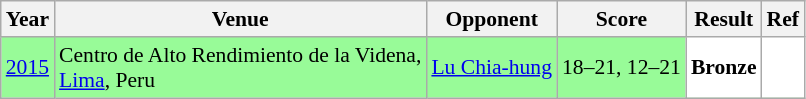<table class="sortable wikitable" style="font-size: 90%;">
<tr>
<th>Year</th>
<th>Venue</th>
<th>Opponent</th>
<th>Score</th>
<th>Result</th>
<th>Ref</th>
</tr>
<tr style="background:#98FB98">
<td align="center"><a href='#'>2015</a></td>
<td align="left">Centro de Alto Rendimiento de la Videna,<br><a href='#'>Lima</a>, Peru</td>
<td align="left"> <a href='#'>Lu Chia-hung</a></td>
<td align="left">18–21, 12–21</td>
<td style="text-align:left; background:white"> <strong>Bronze</strong></td>
<td style="text-align:center; background:white"></td>
</tr>
</table>
